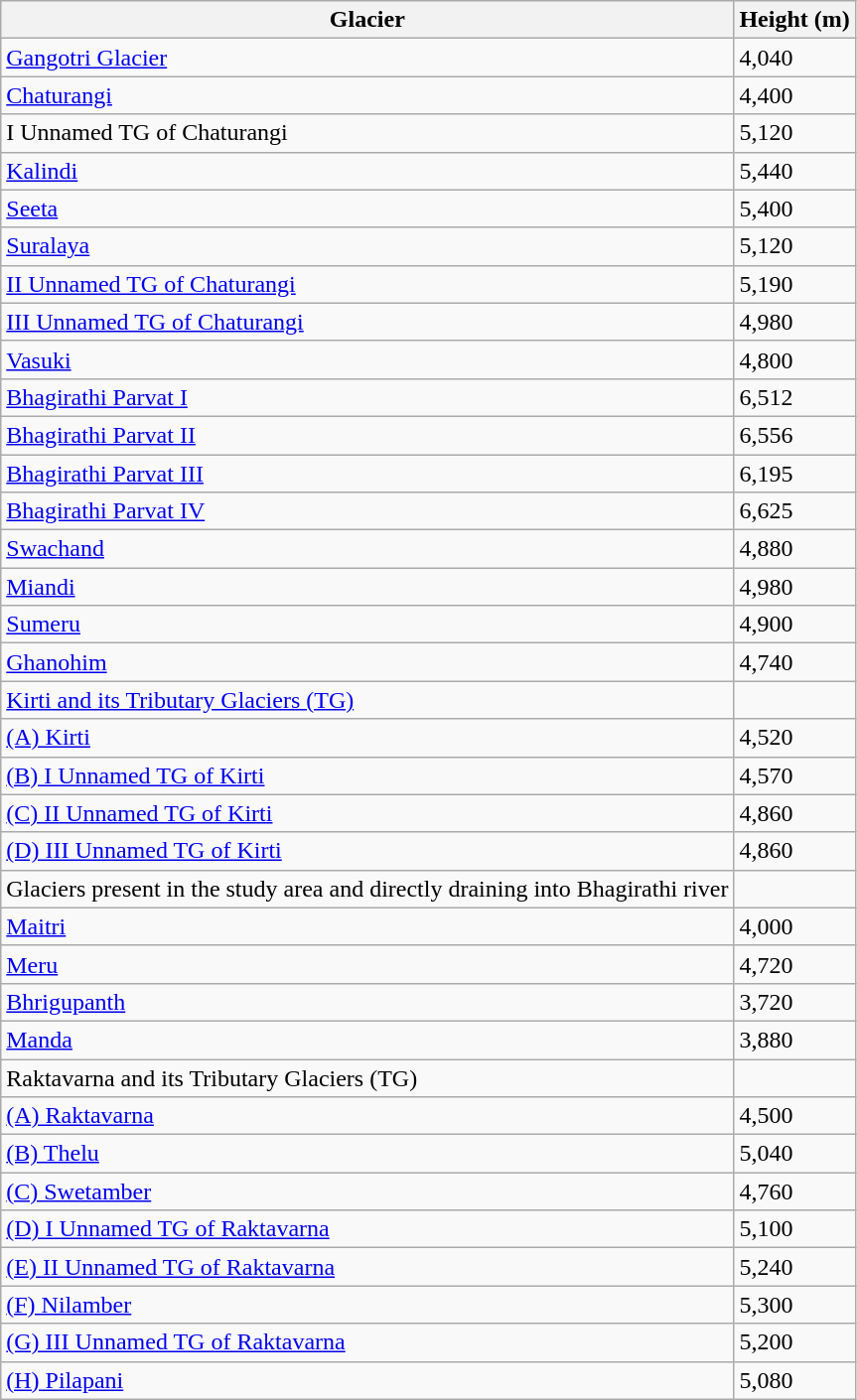<table class="wikitable sortable">
<tr>
<th>Glacier</th>
<th>Height (m)</th>
</tr>
<tr>
<td><a href='#'>Gangotri Glacier</a></td>
<td>4,040</td>
</tr>
<tr>
<td><a href='#'>Chaturangi</a></td>
<td>4,400</td>
</tr>
<tr>
<td>I Unnamed TG of Chaturangi</td>
<td>5,120</td>
</tr>
<tr>
<td><a href='#'>Kalindi</a></td>
<td>5,440</td>
</tr>
<tr>
<td><a href='#'>Seeta</a></td>
<td>5,400</td>
</tr>
<tr>
<td><a href='#'>Suralaya</a></td>
<td>5,120</td>
</tr>
<tr>
<td><a href='#'>II Unnamed TG of Chaturangi</a></td>
<td>5,190</td>
</tr>
<tr>
<td><a href='#'>III Unnamed TG of Chaturangi</a></td>
<td>4,980</td>
</tr>
<tr>
<td><a href='#'>Vasuki</a></td>
<td>4,800</td>
</tr>
<tr>
<td><a href='#'>Bhagirathi Parvat I</a></td>
<td>6,512</td>
</tr>
<tr>
<td><a href='#'>Bhagirathi Parvat II</a></td>
<td>6,556</td>
</tr>
<tr>
<td><a href='#'>Bhagirathi Parvat III</a></td>
<td>6,195</td>
</tr>
<tr>
<td><a href='#'>Bhagirathi Parvat IV</a></td>
<td>6,625</td>
</tr>
<tr>
<td><a href='#'>Swachand</a></td>
<td>4,880</td>
</tr>
<tr>
<td><a href='#'>Miandi</a></td>
<td>4,980</td>
</tr>
<tr>
<td><a href='#'>Sumeru</a></td>
<td>4,900</td>
</tr>
<tr>
<td><a href='#'>Ghanohim</a></td>
<td>4,740</td>
</tr>
<tr>
<td><a href='#'>Kirti and its Tributary Glaciers (TG) </a></td>
<td></td>
</tr>
<tr>
<td><a href='#'>(A) Kirti</a></td>
<td>4,520</td>
</tr>
<tr>
<td><a href='#'>(B) I Unnamed TG of Kirti</a></td>
<td>4,570</td>
</tr>
<tr>
<td><a href='#'>(C) II Unnamed TG of Kirti</a></td>
<td>4,860</td>
</tr>
<tr>
<td><a href='#'>(D) III Unnamed TG of Kirti</a></td>
<td>4,860</td>
</tr>
<tr>
<td>Glaciers present in the study area and directly draining into Bhagirathi river</td>
<td></td>
</tr>
<tr>
<td><a href='#'>Maitri</a></td>
<td>4,000</td>
</tr>
<tr>
<td><a href='#'>Meru</a></td>
<td>4,720</td>
</tr>
<tr>
<td><a href='#'>Bhrigupanth</a></td>
<td>3,720</td>
</tr>
<tr>
<td><a href='#'>Manda</a></td>
<td>3,880</td>
</tr>
<tr>
<td>Raktavarna and its Tributary Glaciers (TG)</td>
<td></td>
</tr>
<tr>
<td><a href='#'>(A) Raktavarna</a></td>
<td>4,500</td>
</tr>
<tr>
<td><a href='#'>(B) Thelu</a></td>
<td>5,040</td>
</tr>
<tr>
<td><a href='#'>(C) Swetamber</a></td>
<td>4,760</td>
</tr>
<tr>
<td><a href='#'>(D) I Unnamed TG of Raktavarna</a></td>
<td>5,100</td>
</tr>
<tr>
<td><a href='#'>(E) II Unnamed TG of Raktavarna</a></td>
<td>5,240</td>
</tr>
<tr>
<td><a href='#'>(F) Nilamber</a></td>
<td>5,300</td>
</tr>
<tr>
<td><a href='#'>(G) III Unnamed TG of Raktavarna</a></td>
<td>5,200</td>
</tr>
<tr>
<td><a href='#'>(H) Pilapani</a></td>
<td>5,080</td>
</tr>
</table>
